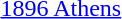<table>
<tr>
<td><a href='#'>1896 Athens</a><br></td>
<td></td>
<td></td>
<td></td>
</tr>
</table>
